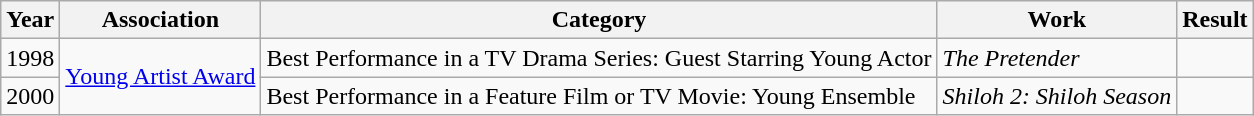<table class="wikitable sortable">
<tr>
<th>Year</th>
<th>Association</th>
<th>Category</th>
<th>Work</th>
<th>Result</th>
</tr>
<tr>
<td>1998</td>
<td rowspan="2"><a href='#'>Young Artist Award</a></td>
<td>Best Performance in a TV Drama Series: Guest Starring Young Actor</td>
<td><em>The Pretender</em></td>
<td></td>
</tr>
<tr>
<td>2000</td>
<td>Best Performance in a Feature Film or TV Movie: Young Ensemble</td>
<td><em>Shiloh 2: Shiloh Season</em></td>
<td></td>
</tr>
</table>
